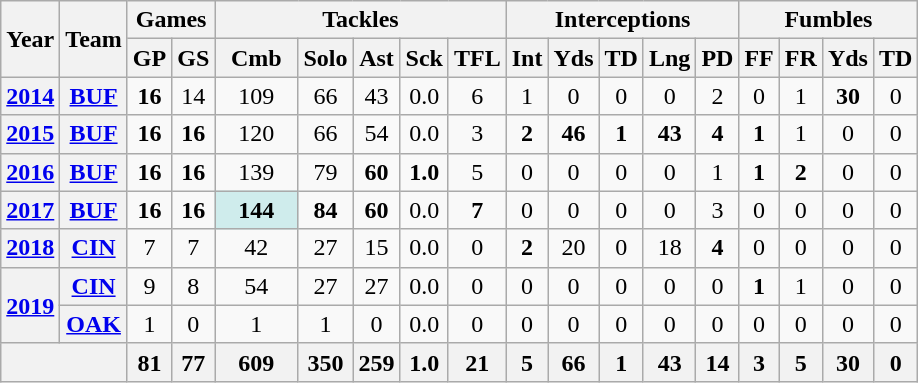<table class="wikitable" style="text-align:center">
<tr>
<th rowspan="2">Year</th>
<th rowspan="2">Team</th>
<th colspan="2">Games</th>
<th colspan="5">Tackles</th>
<th colspan="5">Interceptions</th>
<th colspan="4">Fumbles</th>
</tr>
<tr>
<th>GP</th>
<th>GS</th>
<th>Cmb</th>
<th>Solo</th>
<th>Ast</th>
<th>Sck</th>
<th>TFL</th>
<th>Int</th>
<th>Yds</th>
<th>TD</th>
<th>Lng</th>
<th>PD</th>
<th>FF</th>
<th>FR</th>
<th>Yds</th>
<th>TD</th>
</tr>
<tr>
<th><a href='#'>2014</a></th>
<th><a href='#'>BUF</a></th>
<td><strong>16</strong></td>
<td>14</td>
<td>109</td>
<td>66</td>
<td>43</td>
<td>0.0</td>
<td>6</td>
<td>1</td>
<td>0</td>
<td>0</td>
<td>0</td>
<td>2</td>
<td>0</td>
<td>1</td>
<td><strong>30</strong></td>
<td>0</td>
</tr>
<tr>
<th><a href='#'>2015</a></th>
<th><a href='#'>BUF</a></th>
<td><strong>16</strong></td>
<td><strong>16</strong></td>
<td>120</td>
<td>66</td>
<td>54</td>
<td>0.0</td>
<td>3</td>
<td><strong>2</strong></td>
<td><strong>46</strong></td>
<td><strong>1</strong></td>
<td><strong>43</strong></td>
<td><strong>4</strong></td>
<td><strong>1</strong></td>
<td>1</td>
<td>0</td>
<td>0</td>
</tr>
<tr>
<th><a href='#'>2016</a></th>
<th><a href='#'>BUF</a></th>
<td><strong>16</strong></td>
<td><strong>16</strong></td>
<td>139</td>
<td>79</td>
<td><strong>60</strong></td>
<td><strong>1.0</strong></td>
<td>5</td>
<td>0</td>
<td>0</td>
<td>0</td>
<td>0</td>
<td>1</td>
<td><strong>1</strong></td>
<td><strong>2</strong></td>
<td>0</td>
<td>0</td>
</tr>
<tr>
<th><a href='#'>2017</a></th>
<th><a href='#'>BUF</a></th>
<td><strong>16</strong></td>
<td><strong>16</strong></td>
<td style="background:#cfecec; width:3em;"><strong>144</strong></td>
<td><strong>84</strong></td>
<td><strong>60</strong></td>
<td>0.0</td>
<td><strong>7</strong></td>
<td>0</td>
<td>0</td>
<td>0</td>
<td>0</td>
<td>3</td>
<td>0</td>
<td>0</td>
<td>0</td>
<td>0</td>
</tr>
<tr>
<th><a href='#'>2018</a></th>
<th><a href='#'>CIN</a></th>
<td>7</td>
<td>7</td>
<td>42</td>
<td>27</td>
<td>15</td>
<td>0.0</td>
<td>0</td>
<td><strong>2</strong></td>
<td>20</td>
<td>0</td>
<td>18</td>
<td><strong>4</strong></td>
<td>0</td>
<td>0</td>
<td>0</td>
<td>0</td>
</tr>
<tr>
<th rowspan="2"><a href='#'>2019</a></th>
<th><a href='#'>CIN</a></th>
<td>9</td>
<td>8</td>
<td>54</td>
<td>27</td>
<td>27</td>
<td>0.0</td>
<td>0</td>
<td>0</td>
<td>0</td>
<td>0</td>
<td>0</td>
<td>0</td>
<td><strong>1</strong></td>
<td>1</td>
<td>0</td>
<td>0</td>
</tr>
<tr>
<th><a href='#'>OAK</a></th>
<td>1</td>
<td>0</td>
<td>1</td>
<td>1</td>
<td>0</td>
<td>0.0</td>
<td>0</td>
<td>0</td>
<td>0</td>
<td>0</td>
<td>0</td>
<td>0</td>
<td>0</td>
<td>0</td>
<td>0</td>
<td>0</td>
</tr>
<tr>
<th colspan="2"></th>
<th>81</th>
<th>77</th>
<th>609</th>
<th>350</th>
<th>259</th>
<th>1.0</th>
<th>21</th>
<th>5</th>
<th>66</th>
<th>1</th>
<th>43</th>
<th>14</th>
<th>3</th>
<th>5</th>
<th>30</th>
<th>0</th>
</tr>
</table>
